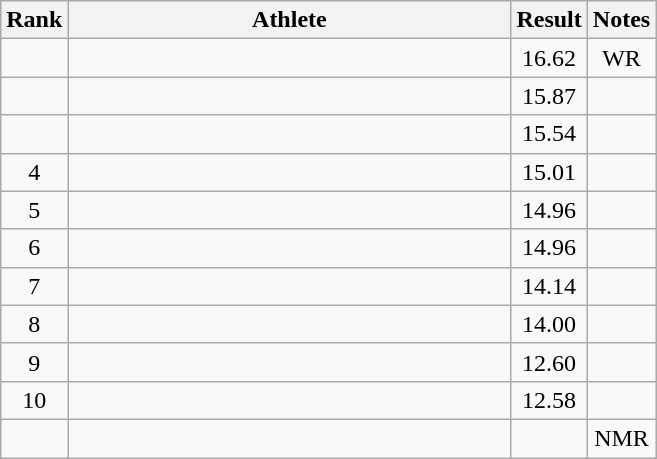<table class="wikitable" style="text-align:center">
<tr>
<th>Rank</th>
<th Style="width:18em">Athlete</th>
<th>Result</th>
<th>Notes</th>
</tr>
<tr>
<td></td>
<td style="text-align:left"></td>
<td>16.62</td>
<td>WR</td>
</tr>
<tr>
<td></td>
<td style="text-align:left"></td>
<td>15.87</td>
<td></td>
</tr>
<tr>
<td></td>
<td style="text-align:left"></td>
<td>15.54</td>
<td></td>
</tr>
<tr>
<td>4</td>
<td style="text-align:left"></td>
<td>15.01</td>
<td></td>
</tr>
<tr>
<td>5</td>
<td style="text-align:left"></td>
<td>14.96</td>
<td></td>
</tr>
<tr>
<td>6</td>
<td style="text-align:left"></td>
<td>14.96</td>
<td></td>
</tr>
<tr>
<td>7</td>
<td style="text-align:left"></td>
<td>14.14</td>
<td></td>
</tr>
<tr>
<td>8</td>
<td style="text-align:left"></td>
<td>14.00</td>
<td></td>
</tr>
<tr>
<td>9</td>
<td style="text-align:left"></td>
<td>12.60</td>
<td></td>
</tr>
<tr>
<td>10</td>
<td style="text-align:left"></td>
<td>12.58</td>
<td></td>
</tr>
<tr>
<td></td>
<td style="text-align:left"></td>
<td></td>
<td>NMR</td>
</tr>
</table>
